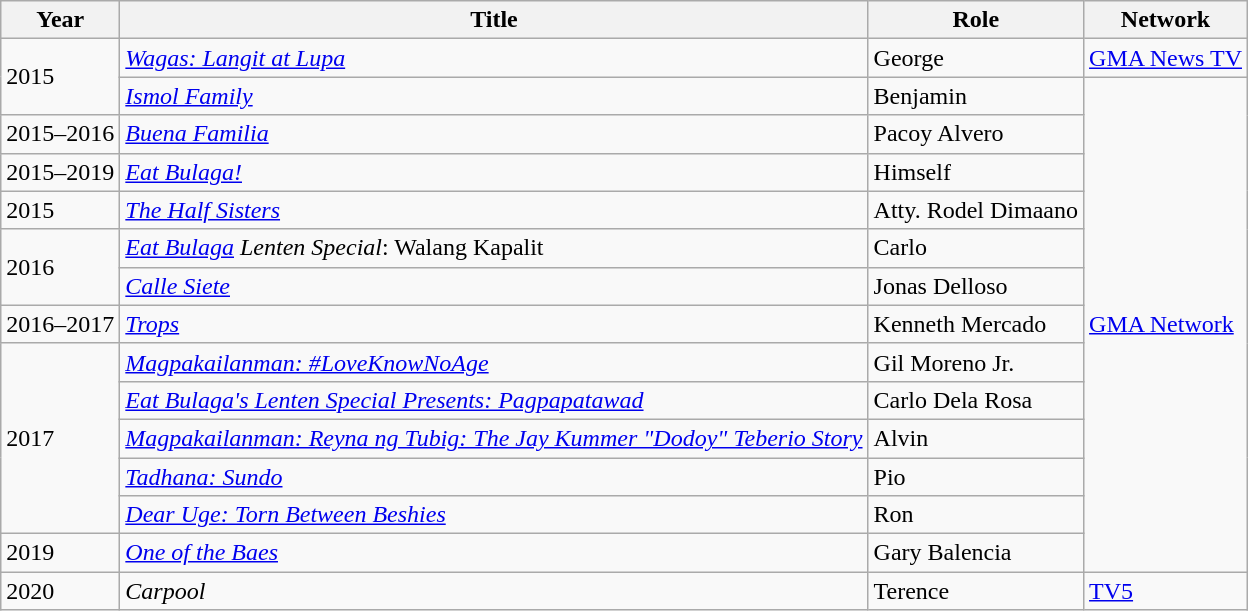<table class="wikitable">
<tr>
<th>Year</th>
<th>Title</th>
<th>Role</th>
<th>Network</th>
</tr>
<tr>
<td rowspan="2">2015</td>
<td><em><a href='#'>Wagas: Langit at Lupa</a></em></td>
<td>George</td>
<td><a href='#'>GMA News TV</a></td>
</tr>
<tr>
<td><em><a href='#'>Ismol Family</a></em></td>
<td>Benjamin</td>
<td rowspan="13"><a href='#'>GMA Network</a></td>
</tr>
<tr>
<td>2015–2016</td>
<td><em><a href='#'>Buena Familia</a></em></td>
<td>Pacoy Alvero</td>
</tr>
<tr>
<td>2015–2019</td>
<td><em><a href='#'>Eat Bulaga!</a></em></td>
<td>Himself</td>
</tr>
<tr>
<td>2015</td>
<td><em><a href='#'>The Half Sisters</a></em></td>
<td>Atty. Rodel Dimaano</td>
</tr>
<tr>
<td rowspan="2">2016</td>
<td><em><a href='#'>Eat Bulaga</a> Lenten Special</em>: Walang Kapalit</td>
<td>Carlo</td>
</tr>
<tr>
<td><em><a href='#'>Calle Siete</a></em></td>
<td>Jonas Delloso</td>
</tr>
<tr>
<td>2016–2017</td>
<td><em><a href='#'>Trops</a></em></td>
<td>Kenneth Mercado</td>
</tr>
<tr>
<td rowspan="5">2017</td>
<td><em><a href='#'>Magpakailanman: #LoveKnowNoAge</a></em></td>
<td>Gil Moreno Jr.</td>
</tr>
<tr>
<td><em><a href='#'>Eat Bulaga's Lenten Special Presents: Pagpapatawad</a></em></td>
<td>Carlo Dela Rosa</td>
</tr>
<tr>
<td><em><a href='#'>Magpakailanman: Reyna ng Tubig: The Jay Kummer "Dodoy" Teberio Story</a></em></td>
<td>Alvin</td>
</tr>
<tr>
<td><em><a href='#'>Tadhana: Sundo</a></em></td>
<td>Pio</td>
</tr>
<tr>
<td><em><a href='#'>Dear Uge: Torn Between Beshies</a></em></td>
<td>Ron</td>
</tr>
<tr>
<td>2019</td>
<td><em><a href='#'>One of the Baes</a></em></td>
<td>Gary Balencia</td>
</tr>
<tr>
<td>2020</td>
<td><em>Carpool</em></td>
<td>Terence</td>
<td><a href='#'>TV5</a></td>
</tr>
</table>
